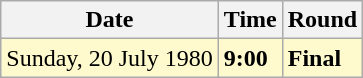<table class="wikitable">
<tr>
<th>Date</th>
<th>Time</th>
<th>Round</th>
</tr>
<tr style=background:lemonchiffon>
<td>Sunday, 20 July 1980</td>
<td><strong>9:00</strong></td>
<td><strong>Final</strong></td>
</tr>
</table>
